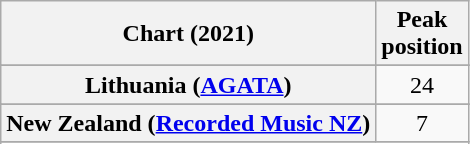<table class="wikitable sortable plainrowheaders" style="text-align:center">
<tr>
<th scope="col">Chart (2021)</th>
<th scope="col">Peak<br>position</th>
</tr>
<tr>
</tr>
<tr>
</tr>
<tr>
</tr>
<tr>
</tr>
<tr>
</tr>
<tr>
<th scope="row">Lithuania (<a href='#'>AGATA</a>)</th>
<td>24</td>
</tr>
<tr>
</tr>
<tr>
<th scope="row">New Zealand (<a href='#'>Recorded Music NZ</a>)</th>
<td>7</td>
</tr>
<tr>
</tr>
<tr>
</tr>
<tr>
</tr>
<tr>
</tr>
<tr>
</tr>
<tr>
</tr>
<tr>
</tr>
</table>
